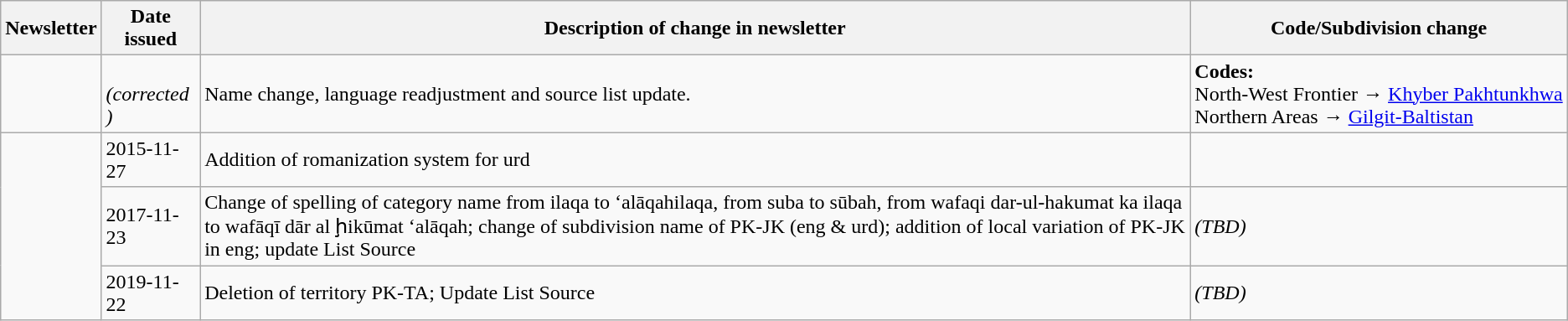<table class="wikitable">
<tr>
<th>Newsletter</th>
<th>Date issued</th>
<th>Description of change in newsletter</th>
<th>Code/Subdivision change</th>
</tr>
<tr>
<td id="II-3"></td>
<td><br> <em>(corrected<br> )</em></td>
<td>Name change, language readjustment and source list update.</td>
<td style=white-space:nowrap><strong>Codes:</strong><br>  North-West Frontier →  <a href='#'>Khyber Pakhtunkhwa</a><br>  Northern Areas →  <a href='#'>Gilgit-Baltistan</a></td>
</tr>
<tr>
<td rowspan="3"></td>
<td>2015-11-27</td>
<td>Addition of romanization system for urd</td>
<td></td>
</tr>
<tr>
<td>2017-11-23</td>
<td>Change of spelling of category name from ilaqa to ‘alāqahilaqa, from suba to sūbah, from wafaqi dar-ul-hakumat ka ilaqa to wafāqī dār al ḩikūmat ‘alāqah; change of subdivision name of PK-JK (eng & urd); addition of local variation of PK-JK in eng; update List Source</td>
<td><em>(TBD)</em></td>
</tr>
<tr>
<td>2019-11-22</td>
<td>Deletion of territory PK-TA; Update List Source</td>
<td><em>(TBD)</em></td>
</tr>
</table>
